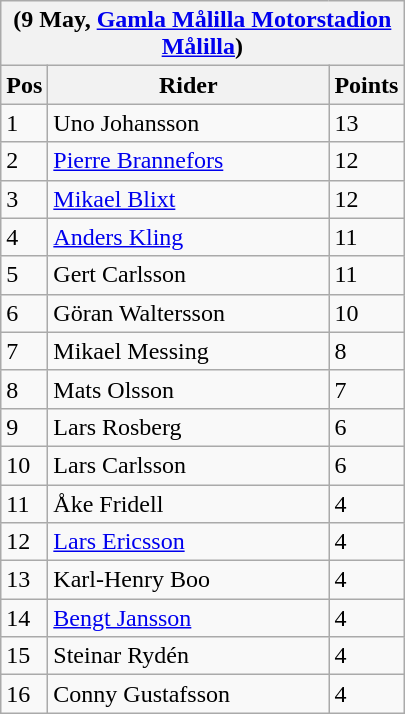<table class="wikitable">
<tr>
<th colspan="6">(9 May, <a href='#'>Gamla Målilla Motorstadion</a><br> <a href='#'>Målilla</a>)</th>
</tr>
<tr>
<th width=20>Pos</th>
<th width=180>Rider</th>
<th width=40>Points</th>
</tr>
<tr>
<td>1</td>
<td style="text-align:left;">Uno Johansson</td>
<td>13</td>
</tr>
<tr>
<td>2</td>
<td style="text-align:left;"><a href='#'>Pierre Brannefors</a></td>
<td>12</td>
</tr>
<tr>
<td>3</td>
<td style="text-align:left;"><a href='#'>Mikael Blixt</a></td>
<td>12</td>
</tr>
<tr>
<td>4</td>
<td style="text-align:left;"><a href='#'>Anders Kling</a></td>
<td>11</td>
</tr>
<tr>
<td>5</td>
<td style="text-align:left;">Gert Carlsson</td>
<td>11</td>
</tr>
<tr>
<td>6</td>
<td style="text-align:left;">Göran Waltersson</td>
<td>10</td>
</tr>
<tr>
<td>7</td>
<td style="text-align:left;">Mikael Messing</td>
<td>8</td>
</tr>
<tr>
<td>8</td>
<td style="text-align:left;">Mats Olsson</td>
<td>7</td>
</tr>
<tr>
<td>9</td>
<td style="text-align:left;">Lars Rosberg</td>
<td>6</td>
</tr>
<tr>
<td>10</td>
<td style="text-align:left;">Lars Carlsson</td>
<td>6</td>
</tr>
<tr>
<td>11</td>
<td style="text-align:left;">Åke Fridell</td>
<td>4</td>
</tr>
<tr>
<td>12</td>
<td style="text-align:left;"><a href='#'>Lars Ericsson</a></td>
<td>4</td>
</tr>
<tr>
<td>13</td>
<td style="text-align:left;">Karl-Henry Boo</td>
<td>4</td>
</tr>
<tr>
<td>14</td>
<td style="text-align:left;"><a href='#'>Bengt Jansson</a></td>
<td>4</td>
</tr>
<tr>
<td>15</td>
<td style="text-align:left;">Steinar Rydén</td>
<td>4</td>
</tr>
<tr>
<td>16</td>
<td style="text-align:left;">Conny Gustafsson</td>
<td>4</td>
</tr>
</table>
